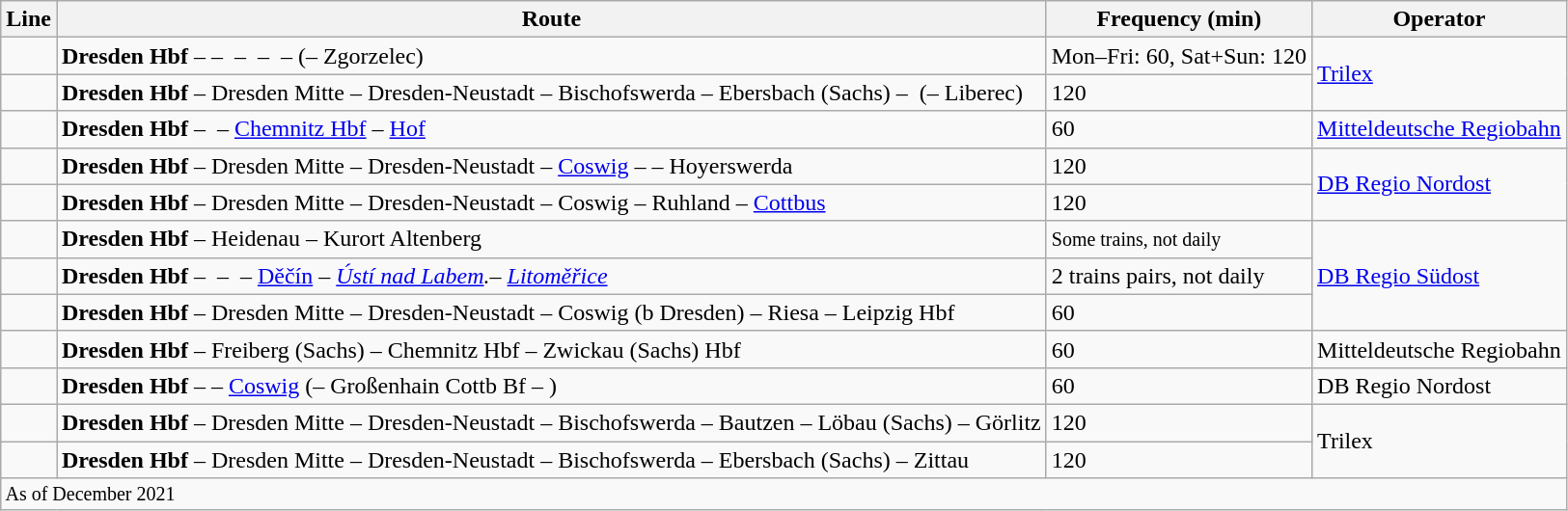<table class="wikitable">
<tr>
<th>Line</th>
<th>Route</th>
<th>Frequency (min)</th>
<th>Operator</th>
</tr>
<tr>
<td style="text-align:center;"></td>
<td><strong>Dresden Hbf</strong> –  –   –  –  –  (– Zgorzelec)</td>
<td>Mon–Fri: 60, Sat+Sun: 120</td>
<td rowspan="2"><a href='#'>Trilex</a></td>
</tr>
<tr>
<td style="text-align:center;"></td>
<td><strong>Dresden Hbf</strong> – Dresden Mitte – Dresden-Neustadt – Bischofswerda – Ebersbach (Sachs) –  (– Liberec)</td>
<td>120</td>
</tr>
<tr>
<td style="text-align:center;"></td>
<td><strong>Dresden Hbf</strong> –  – <a href='#'>Chemnitz Hbf</a> –  <a href='#'>Hof</a></td>
<td>60</td>
<td><a href='#'>Mitteldeutsche Regiobahn</a></td>
</tr>
<tr>
<td style="text-align:center;"></td>
<td><strong>Dresden Hbf</strong> – Dresden Mitte – Dresden-Neustadt – <a href='#'>Coswig</a> –  – Hoyerswerda</td>
<td>120</td>
<td rowspan="2"><a href='#'>DB Regio Nordost</a></td>
</tr>
<tr>
<td style="text-align:center;"></td>
<td><strong>Dresden Hbf</strong> – Dresden Mitte – Dresden-Neustadt – Coswig – Ruhland – <a href='#'>Cottbus</a></td>
<td>120</td>
</tr>
<tr>
<td style="text-align:center;"></td>
<td><strong>Dresden Hbf</strong> – Heidenau – Kurort Altenberg</td>
<td><small>Some trains, not daily</small></td>
<td rowspan="3"><a href='#'>DB Regio Südost</a></td>
</tr>
<tr>
<td style="text-align:center;"></td>
<td><strong>Dresden Hbf</strong> –  –  – <a href='#'>Děčín</a><em> – <a href='#'>Ústí nad Labem</a>.– <a href='#'>Litoměřice</a></em></td>
<td>2 trains pairs, not daily</td>
</tr>
<tr>
<td style="text-align:center;"></td>
<td><strong>Dresden Hbf</strong> – Dresden Mitte – Dresden-Neustadt – Coswig (b Dresden) – Riesa – Leipzig Hbf</td>
<td>60</td>
</tr>
<tr>
<td style="text-align:center;"></td>
<td><strong>Dresden Hbf</strong> – Freiberg (Sachs) – Chemnitz Hbf – Zwickau (Sachs) Hbf</td>
<td>60</td>
<td>Mitteldeutsche Regiobahn</td>
</tr>
<tr>
<td style="text-align:center;"></td>
<td><strong>Dresden Hbf</strong> –  – <a href='#'>Coswig</a> (– Großenhain Cottb Bf – )</td>
<td>60</td>
<td>DB Regio Nordost</td>
</tr>
<tr>
<td style="text-align:center;"></td>
<td><strong>Dresden Hbf</strong> – Dresden Mitte – Dresden-Neustadt – Bischofswerda – Bautzen – Löbau (Sachs) – Görlitz</td>
<td>120</td>
<td rowspan="2">Trilex</td>
</tr>
<tr>
<td style="text-align:center;"></td>
<td><strong>Dresden Hbf</strong> – Dresden Mitte – Dresden-Neustadt – Bischofswerda – Ebersbach (Sachs) – Zittau</td>
<td>120</td>
</tr>
<tr>
<td colspan="4" style="text-align:left; font-size:smaller;">As of December 2021</td>
</tr>
</table>
